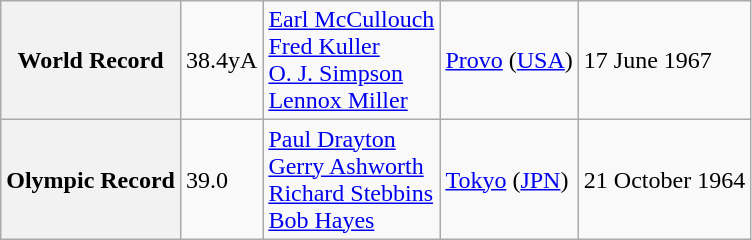<table class="wikitable" style="text-align:left">
<tr>
<th>World Record</th>
<td>38.4yA</td>
<td> <a href='#'>Earl McCullouch</a><br> <a href='#'>Fred Kuller</a><br> <a href='#'>O. J. Simpson</a><br> <a href='#'>Lennox Miller</a></td>
<td><a href='#'>Provo</a> (<a href='#'>USA</a>)</td>
<td>17 June 1967</td>
</tr>
<tr>
<th>Olympic Record</th>
<td>39.0</td>
<td> <a href='#'>Paul Drayton</a><br> <a href='#'>Gerry Ashworth</a><br> <a href='#'>Richard Stebbins</a><br> <a href='#'>Bob Hayes</a></td>
<td><a href='#'>Tokyo</a> (<a href='#'>JPN</a>)</td>
<td>21 October 1964</td>
</tr>
</table>
